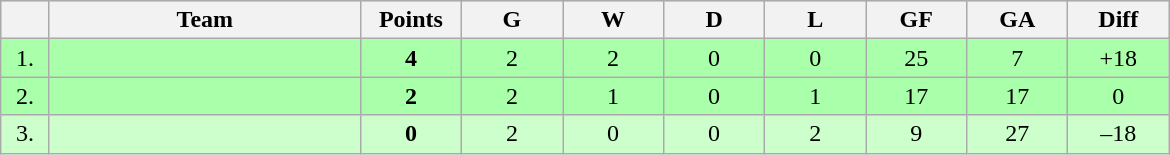<table class=wikitable style="text-align:center">
<tr bgcolor="#DCDCDC">
<th width="25"></th>
<th width="200">Team</th>
<th width="60">Points</th>
<th width="60">G</th>
<th width="60">W</th>
<th width="60">D</th>
<th width="60">L</th>
<th width="60">GF</th>
<th width="60">GA</th>
<th width="60">Diff</th>
</tr>
<tr bgcolor=#AAFFAA>
<td>1.</td>
<td align=left></td>
<td><strong>4</strong></td>
<td>2</td>
<td>2</td>
<td>0</td>
<td>0</td>
<td>25</td>
<td>7</td>
<td>+18</td>
</tr>
<tr bgcolor=#AAFFAA>
<td>2.</td>
<td align=left></td>
<td><strong>2</strong></td>
<td>2</td>
<td>1</td>
<td>0</td>
<td>1</td>
<td>17</td>
<td>17</td>
<td>0</td>
</tr>
<tr bgcolor=#CCFFCC>
<td>3.</td>
<td align=left></td>
<td><strong>0</strong></td>
<td>2</td>
<td>0</td>
<td>0</td>
<td>2</td>
<td>9</td>
<td>27</td>
<td>–18</td>
</tr>
</table>
